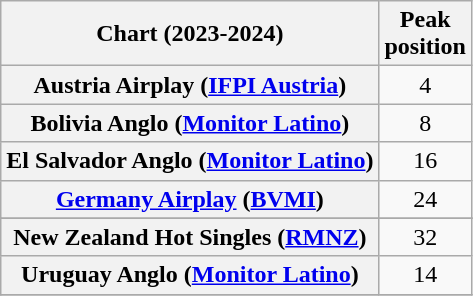<table class="wikitable sortable plainrowheaders" style="text-align:center">
<tr>
<th>Chart (2023-2024)</th>
<th>Peak<br>position</th>
</tr>
<tr>
<th scope="row">Austria Airplay (<a href='#'>IFPI Austria</a>)</th>
<td>4</td>
</tr>
<tr>
<th scope="row">Bolivia Anglo (<a href='#'>Monitor Latino</a>)</th>
<td>8</td>
</tr>
<tr>
<th scope="row">El Salvador Anglo (<a href='#'>Monitor Latino</a>)</th>
<td>16</td>
</tr>
<tr>
<th scope="row"><a href='#'>Germany Airplay</a> (<a href='#'>BVMI</a>)</th>
<td>24</td>
</tr>
<tr>
</tr>
<tr>
</tr>
<tr>
</tr>
<tr>
<th scope="row">New Zealand Hot Singles (<a href='#'>RMNZ</a>)</th>
<td>32</td>
</tr>
<tr>
<th scope="row">Uruguay Anglo (<a href='#'>Monitor Latino</a>)</th>
<td>14</td>
</tr>
<tr>
</tr>
</table>
